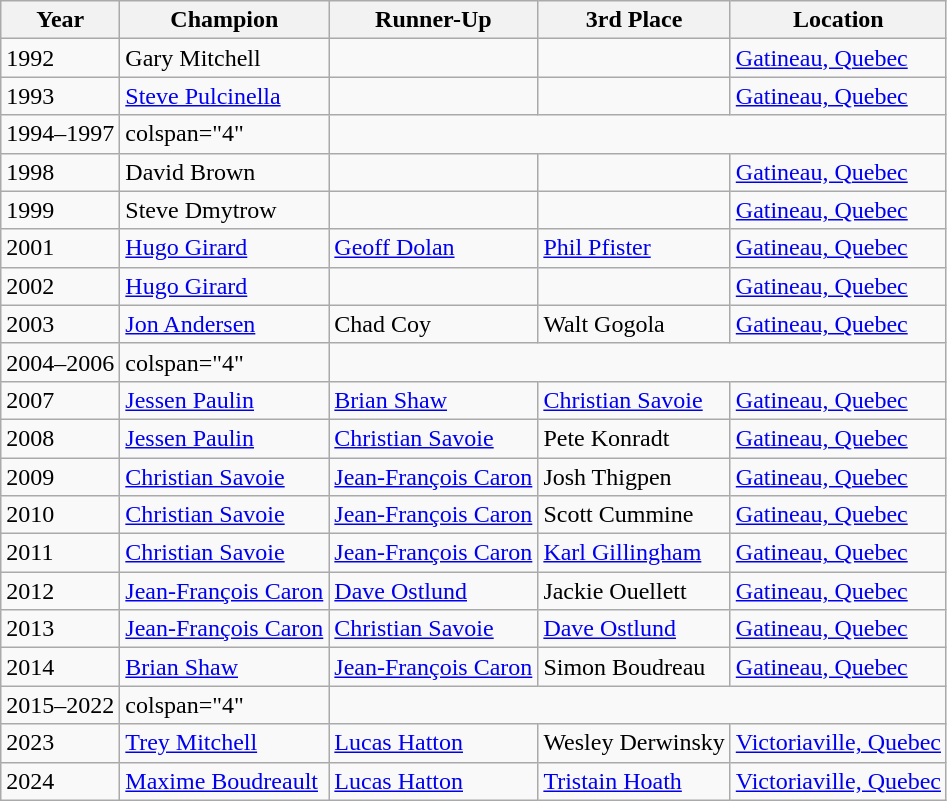<table class="wikitable">
<tr>
<th>Year</th>
<th>Champion</th>
<th>Runner-Up</th>
<th>3rd Place</th>
<th>Location</th>
</tr>
<tr>
<td>1992</td>
<td> Gary Mitchell</td>
<td></td>
<td></td>
<td><a href='#'>Gatineau, Quebec</a></td>
</tr>
<tr>
<td>1993</td>
<td> <a href='#'>Steve Pulcinella</a></td>
<td></td>
<td></td>
<td><a href='#'>Gatineau, Quebec</a></td>
</tr>
<tr>
<td>1994–1997</td>
<td>colspan="4" </td>
</tr>
<tr>
<td>1998</td>
<td> David Brown</td>
<td></td>
<td></td>
<td><a href='#'>Gatineau, Quebec</a></td>
</tr>
<tr>
<td>1999</td>
<td> Steve Dmytrow</td>
<td></td>
<td></td>
<td><a href='#'>Gatineau, Quebec</a></td>
</tr>
<tr>
<td>2001</td>
<td> <a href='#'>Hugo Girard</a></td>
<td> <a href='#'>Geoff Dolan</a></td>
<td> <a href='#'>Phil Pfister</a></td>
<td><a href='#'>Gatineau, Quebec</a></td>
</tr>
<tr>
<td>2002</td>
<td> <a href='#'>Hugo Girard</a></td>
<td></td>
<td></td>
<td><a href='#'>Gatineau, Quebec</a></td>
</tr>
<tr>
<td>2003</td>
<td> <a href='#'>Jon Andersen</a></td>
<td> Chad Coy</td>
<td> Walt Gogola</td>
<td><a href='#'>Gatineau, Quebec</a></td>
</tr>
<tr>
<td>2004–2006</td>
<td>colspan="4" </td>
</tr>
<tr>
<td>2007</td>
<td> <a href='#'>Jessen Paulin</a></td>
<td> <a href='#'>Brian Shaw</a></td>
<td> <a href='#'>Christian Savoie</a></td>
<td><a href='#'>Gatineau, Quebec</a></td>
</tr>
<tr>
<td>2008</td>
<td> <a href='#'>Jessen Paulin</a></td>
<td> <a href='#'>Christian Savoie</a></td>
<td> Pete Konradt</td>
<td><a href='#'>Gatineau, Quebec</a></td>
</tr>
<tr>
<td>2009</td>
<td> <a href='#'>Christian Savoie</a></td>
<td> <a href='#'>Jean-François Caron</a></td>
<td> Josh Thigpen</td>
<td><a href='#'>Gatineau, Quebec</a></td>
</tr>
<tr>
<td>2010</td>
<td> <a href='#'>Christian Savoie</a></td>
<td> <a href='#'>Jean-François Caron</a></td>
<td> Scott Cummine</td>
<td><a href='#'>Gatineau, Quebec</a></td>
</tr>
<tr>
<td>2011</td>
<td> <a href='#'>Christian Savoie</a></td>
<td> <a href='#'>Jean-François Caron</a></td>
<td> <a href='#'>Karl Gillingham</a></td>
<td><a href='#'>Gatineau, Quebec</a></td>
</tr>
<tr>
<td>2012</td>
<td> <a href='#'>Jean-François Caron</a></td>
<td> <a href='#'>Dave Ostlund</a></td>
<td> Jackie Ouellett</td>
<td><a href='#'>Gatineau, Quebec</a></td>
</tr>
<tr>
<td>2013</td>
<td> <a href='#'>Jean-François Caron</a></td>
<td> <a href='#'>Christian Savoie</a></td>
<td> <a href='#'>Dave Ostlund</a></td>
<td><a href='#'>Gatineau, Quebec</a></td>
</tr>
<tr>
<td>2014</td>
<td> <a href='#'>Brian Shaw</a></td>
<td> <a href='#'>Jean-François Caron</a></td>
<td> Simon Boudreau</td>
<td><a href='#'>Gatineau, Quebec</a></td>
</tr>
<tr>
<td>2015–2022</td>
<td>colspan="4" </td>
</tr>
<tr>
<td>2023</td>
<td> <a href='#'>Trey Mitchell</a></td>
<td> <a href='#'>Lucas Hatton</a></td>
<td> Wesley Derwinsky</td>
<td><a href='#'>Victoriaville, Quebec</a></td>
</tr>
<tr>
<td>2024</td>
<td> <a href='#'>Maxime Boudreault</a></td>
<td> <a href='#'>Lucas Hatton</a></td>
<td> <a href='#'>Tristain Hoath</a></td>
<td><a href='#'>Victoriaville, Quebec</a></td>
</tr>
</table>
